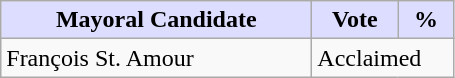<table class="wikitable">
<tr>
<th style="background:#ddf; width:200px;">Mayoral Candidate </th>
<th style="background:#ddf; width:50px;">Vote</th>
<th style="background:#ddf; width:30px;">%</th>
</tr>
<tr>
<td>François St. Amour</td>
<td colspan="2">Acclaimed</td>
</tr>
</table>
